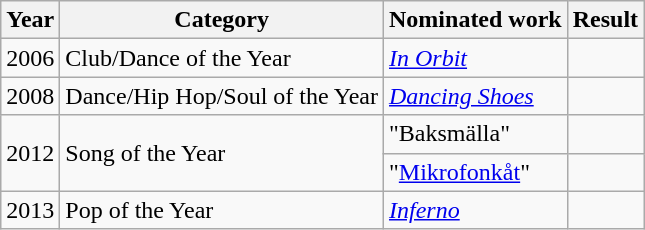<table class="wikitable">
<tr>
<th>Year</th>
<th>Category</th>
<th>Nominated work</th>
<th>Result</th>
</tr>
<tr>
<td>2006</td>
<td>Club/Dance of the Year</td>
<td><em><a href='#'>In Orbit</a></em></td>
<td></td>
</tr>
<tr>
<td>2008</td>
<td>Dance/Hip Hop/Soul of the Year</td>
<td><em><a href='#'>Dancing Shoes</a></em></td>
<td></td>
</tr>
<tr>
<td rowspan="2">2012</td>
<td rowspan="2">Song of the Year</td>
<td>"Baksmälla"</td>
<td></td>
</tr>
<tr>
<td>"<a href='#'>Mikrofonkåt</a>"</td>
<td></td>
</tr>
<tr>
<td>2013</td>
<td>Pop of the Year</td>
<td><em><a href='#'>Inferno</a></em></td>
<td> </td>
</tr>
</table>
